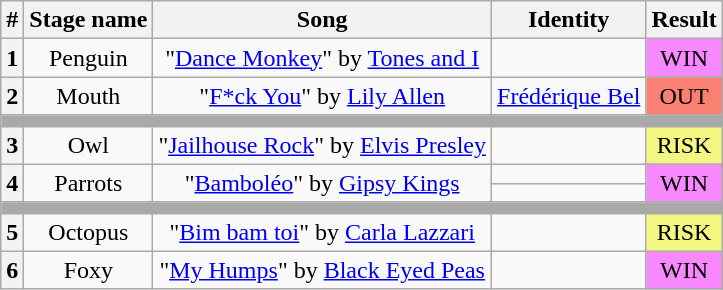<table class="wikitable plainrowheaders" style="text-align: center;">
<tr>
<th>#</th>
<th>Stage name</th>
<th>Song</th>
<th>Identity</th>
<th>Result</th>
</tr>
<tr>
<th>1</th>
<td>Penguin</td>
<td>"<a href='#'>Dance Monkey</a>" by <a href='#'>Tones and I</a></td>
<td></td>
<td bgcolor=#F888FD>WIN</td>
</tr>
<tr>
<th>2</th>
<td>Mouth</td>
<td>"<a href='#'>F*ck You</a>" by <a href='#'>Lily Allen</a></td>
<td><a href='#'>Frédérique Bel</a></td>
<td bgcolor="salmon">OUT</td>
</tr>
<tr>
<td colspan="5" style="background:darkgray"></td>
</tr>
<tr>
<th>3</th>
<td>Owl</td>
<td>"<a href='#'>Jailhouse Rock</a>" by <a href='#'>Elvis Presley</a></td>
<td></td>
<td bgcolor="#F3F781">RISK</td>
</tr>
<tr>
<th rowspan="2">4</th>
<td rowspan="2">Parrots</td>
<td rowspan="2">"<a href='#'>Bamboléo</a>" by <a href='#'>Gipsy Kings</a></td>
<td></td>
<td rowspan="2" bgcolor=#F888FD>WIN</td>
</tr>
<tr>
<td></td>
</tr>
<tr>
<td colspan="5" style="background:darkgray"></td>
</tr>
<tr>
<th>5</th>
<td>Octopus</td>
<td>"<a href='#'>Bim bam toi</a>" by <a href='#'>Carla Lazzari</a></td>
<td></td>
<td bgcolor="#F3F781">RISK</td>
</tr>
<tr>
<th>6</th>
<td>Foxy</td>
<td>"<a href='#'>My Humps</a>" by <a href='#'>Black Eyed Peas</a></td>
<td></td>
<td bgcolor=#F888FD>WIN</td>
</tr>
</table>
